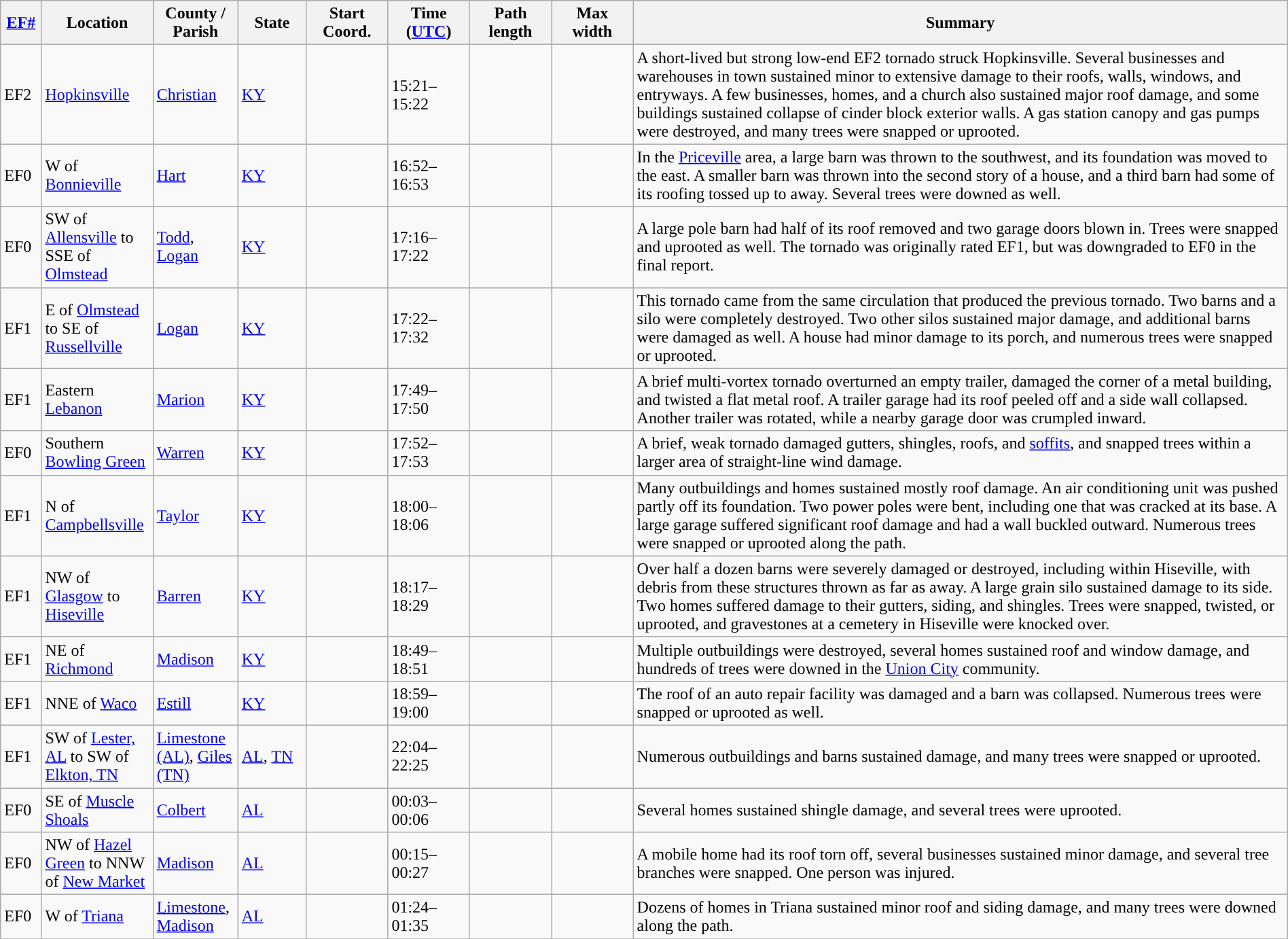<table class="wikitable sortable" style="width:100%;">
<tr>
<th scope="col"  style="width:3%; text-align:center;"><a href='#'>EF#</a></th>
<th scope="col"  style="width:7%; text-align:center;" class="unsortable">Location</th>
<th scope="col"  style="width:6%; text-align:center;" class="unsortable">County / Parish</th>
<th scope="col"  style="width:5%; text-align:center;">State</th>
<th scope="col"  style="width:6%; text-align:center;">Start Coord.</th>
<th scope="col"  style="width:6%; text-align:center;">Time (<a href='#'>UTC</a>)</th>
<th scope="col"  style="width:6%; text-align:center;">Path length</th>
<th scope="col"  style="width:6%; text-align:center;">Max width</th>
<th scope="col" class="unsortable" style="width:48%; text-align:center;">Summary</th>
</tr>
<tr>
<td>EF2</td>
<td><a href='#'>Hopkinsville</a></td>
<td><a href='#'>Christian</a></td>
<td><a href='#'>KY</a></td>
<td></td>
<td>15:21–15:22</td>
<td></td>
<td></td>
<td>A short-lived but strong low-end EF2 tornado struck Hopkinsville. Several businesses and warehouses in town sustained minor to extensive damage to their roofs, walls, windows, and entryways. A few businesses, homes, and a church also sustained major roof damage, and some buildings sustained collapse of cinder block exterior walls. A gas station canopy and gas pumps were destroyed, and many trees were snapped or uprooted.</td>
</tr>
<tr>
<td>EF0</td>
<td>W of <a href='#'>Bonnieville</a></td>
<td><a href='#'>Hart</a></td>
<td><a href='#'>KY</a></td>
<td></td>
<td>16:52–16:53</td>
<td></td>
<td></td>
<td>In the <a href='#'>Priceville</a> area, a large barn was thrown  to the southwest, and its foundation was moved  to the east. A smaller barn was thrown  into the second story of a house, and a third barn had some of its roofing tossed up to  away. Several trees were downed as well.</td>
</tr>
<tr>
<td>EF0</td>
<td>SW of <a href='#'>Allensville</a> to SSE of <a href='#'>Olmstead</a></td>
<td><a href='#'>Todd</a>, <a href='#'>Logan</a></td>
<td><a href='#'>KY</a></td>
<td></td>
<td>17:16–17:22</td>
<td></td>
<td></td>
<td>A large pole barn had half of its roof removed and two garage doors blown in. Trees were snapped and uprooted as well. The tornado was originally rated EF1, but was downgraded to EF0 in the final report.</td>
</tr>
<tr>
<td>EF1</td>
<td>E of <a href='#'>Olmstead</a> to SE of <a href='#'>Russellville</a></td>
<td><a href='#'>Logan</a></td>
<td><a href='#'>KY</a></td>
<td></td>
<td>17:22–17:32</td>
<td></td>
<td></td>
<td>This tornado came from the same circulation that produced the previous tornado. Two barns and a silo were completely destroyed. Two other silos sustained major damage, and additional barns were damaged as well. A house had minor damage to its porch, and numerous trees were snapped or uprooted.</td>
</tr>
<tr>
<td>EF1</td>
<td>Eastern <a href='#'>Lebanon</a></td>
<td><a href='#'>Marion</a></td>
<td><a href='#'>KY</a></td>
<td></td>
<td>17:49–17:50</td>
<td></td>
<td></td>
<td>A brief multi-vortex tornado overturned an empty trailer, damaged the corner of a metal building, and twisted a flat metal roof. A trailer garage had its roof peeled off and a side wall collapsed. Another trailer was rotated, while a nearby garage door was crumpled inward.</td>
</tr>
<tr>
<td>EF0</td>
<td>Southern <a href='#'>Bowling Green</a></td>
<td><a href='#'>Warren</a></td>
<td><a href='#'>KY</a></td>
<td></td>
<td>17:52–17:53</td>
<td></td>
<td></td>
<td>A brief, weak tornado damaged gutters, shingles, roofs, and <a href='#'>soffits</a>, and snapped trees within a larger area of straight-line wind damage.</td>
</tr>
<tr>
<td>EF1</td>
<td>N of <a href='#'>Campbellsville</a></td>
<td><a href='#'>Taylor</a></td>
<td><a href='#'>KY</a></td>
<td></td>
<td>18:00–18:06</td>
<td></td>
<td></td>
<td>Many outbuildings and homes sustained mostly roof damage. An air conditioning unit was pushed partly off its foundation. Two power poles were bent, including one that was cracked at its base. A large garage suffered significant roof damage and had a wall buckled outward. Numerous trees were snapped or uprooted along the path.</td>
</tr>
<tr>
<td>EF1</td>
<td>NW of <a href='#'>Glasgow</a> to <a href='#'>Hiseville</a></td>
<td><a href='#'>Barren</a></td>
<td><a href='#'>KY</a></td>
<td></td>
<td>18:17–18:29</td>
<td></td>
<td></td>
<td>Over half a dozen barns were severely damaged or destroyed, including within Hiseville, with debris from these structures thrown as far as  away. A large grain silo sustained damage to its side. Two homes suffered damage to their gutters, siding, and shingles. Trees were snapped, twisted, or uprooted, and gravestones at a cemetery in Hiseville were knocked over.</td>
</tr>
<tr>
<td>EF1</td>
<td>NE of <a href='#'>Richmond</a></td>
<td><a href='#'>Madison</a></td>
<td><a href='#'>KY</a></td>
<td></td>
<td>18:49–18:51</td>
<td></td>
<td></td>
<td>Multiple outbuildings were destroyed, several homes sustained roof and window damage, and hundreds of trees were downed in the <a href='#'>Union City</a> community.</td>
</tr>
<tr>
<td>EF1</td>
<td>NNE of <a href='#'>Waco</a></td>
<td><a href='#'>Estill</a></td>
<td><a href='#'>KY</a></td>
<td></td>
<td>18:59–19:00</td>
<td></td>
<td></td>
<td>The roof of an auto repair facility was damaged and a barn was collapsed. Numerous trees were snapped or uprooted as well.</td>
</tr>
<tr>
<td>EF1</td>
<td>SW of <a href='#'>Lester, AL</a> to SW of <a href='#'>Elkton, TN</a></td>
<td><a href='#'>Limestone (AL)</a>, <a href='#'>Giles (TN)</a></td>
<td><a href='#'>AL</a>, <a href='#'>TN</a></td>
<td></td>
<td>22:04–22:25</td>
<td></td>
<td></td>
<td>Numerous outbuildings and barns sustained damage, and many trees were snapped or uprooted.</td>
</tr>
<tr>
<td>EF0</td>
<td>SE of <a href='#'>Muscle Shoals</a></td>
<td><a href='#'>Colbert</a></td>
<td><a href='#'>AL</a></td>
<td></td>
<td>00:03–00:06</td>
<td></td>
<td></td>
<td>Several homes sustained shingle damage, and several trees were uprooted.</td>
</tr>
<tr>
<td>EF0</td>
<td>NW of <a href='#'>Hazel Green</a> to NNW of <a href='#'>New Market</a></td>
<td><a href='#'>Madison</a></td>
<td><a href='#'>AL</a></td>
<td></td>
<td>00:15–00:27</td>
<td></td>
<td></td>
<td>A mobile home had its roof torn off, several businesses sustained minor damage, and several tree branches were snapped. One person was injured.</td>
</tr>
<tr>
<td>EF0</td>
<td>W of <a href='#'>Triana</a></td>
<td><a href='#'>Limestone</a>, <a href='#'>Madison</a></td>
<td><a href='#'>AL</a></td>
<td></td>
<td>01:24–01:35</td>
<td></td>
<td></td>
<td>Dozens of homes in Triana sustained minor roof and siding damage, and many trees were downed along the path.</td>
</tr>
<tr>
</tr>
</table>
